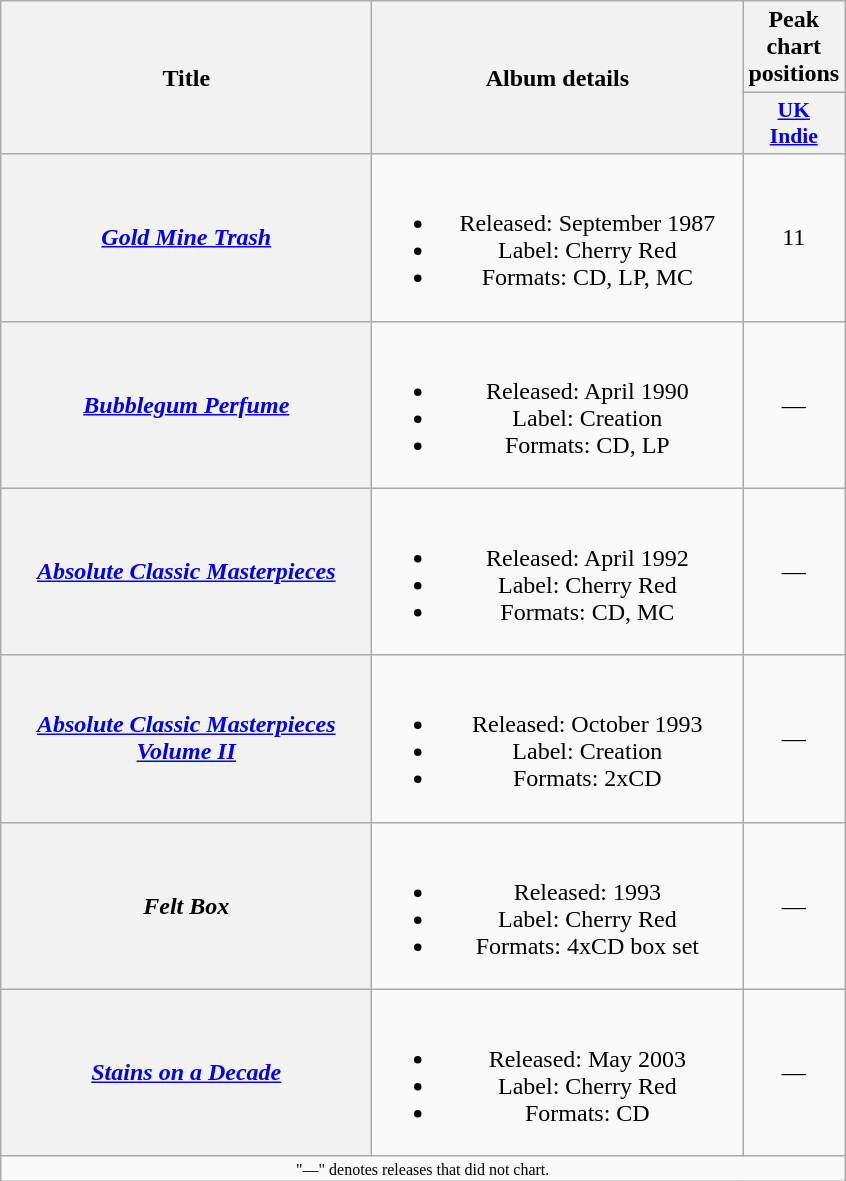<table class="wikitable plainrowheaders" style="text-align:center;">
<tr>
<th rowspan="2" scope="col" style="width:15em;">Title</th>
<th rowspan="2" scope="col" style="width:15em;">Album details</th>
<th>Peak chart positions</th>
</tr>
<tr>
<th scope="col" style="width:2em;font-size:90%;"><a href='#'>UK<br>Indie</a><br></th>
</tr>
<tr>
<th scope="row"><em><a href='#'>Gold Mine Trash</a></em></th>
<td><br><ul><li>Released: September 1987</li><li>Label: Cherry Red</li><li>Formats: CD, LP, MC</li></ul></td>
<td>11</td>
</tr>
<tr>
<th scope="row"><em><a href='#'>Bubblegum Perfume</a></em></th>
<td><br><ul><li>Released: April 1990</li><li>Label: Creation</li><li>Formats: CD, LP</li></ul></td>
<td>—</td>
</tr>
<tr>
<th scope="row"><em><a href='#'>Absolute Classic Masterpieces</a></em></th>
<td><br><ul><li>Released: April 1992</li><li>Label: Cherry Red</li><li>Formats: CD, MC</li></ul></td>
<td>—</td>
</tr>
<tr>
<th scope="row"><em><a href='#'>Absolute Classic Masterpieces Volume II</a></em></th>
<td><br><ul><li>Released: October 1993</li><li>Label: Creation</li><li>Formats: 2xCD</li></ul></td>
<td>—</td>
</tr>
<tr>
<th scope="row"><em>Felt Box</em></th>
<td><br><ul><li>Released: 1993</li><li>Label: Cherry Red</li><li>Formats: 4xCD box set</li></ul></td>
<td>—</td>
</tr>
<tr>
<th scope="row"><em><a href='#'>Stains on a Decade</a></em></th>
<td><br><ul><li>Released: May 2003</li><li>Label: Cherry Red</li><li>Formats: CD</li></ul></td>
<td>—</td>
</tr>
<tr>
<td colspan="3" style="font-size:8pt">"—" denotes releases that did not chart.</td>
</tr>
</table>
